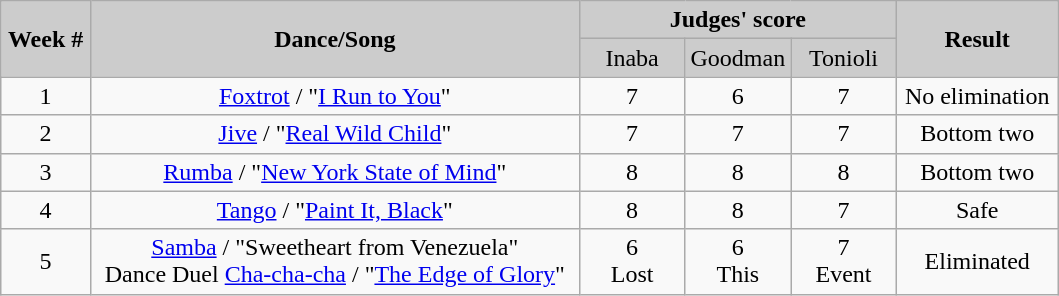<table class="wikitable" style="text-align:center">
<tr>
<th rowspan="2" style="background:#ccc;">Week #</th>
<th rowspan="2" style="background:#ccc;">Dance/Song</th>
<th colspan="3" style="background:#ccc;">Judges' score</th>
<th rowspan="2" style="background:#ccc;">Result</th>
</tr>
<tr style="background:#ccc;">
<td style="width:10%;">Inaba</td>
<td style="width:10%;">Goodman</td>
<td style="width:10%;">Tonioli</td>
</tr>
<tr>
<td>1</td>
<td><a href='#'>Foxtrot</a> / "<a href='#'>I Run to You</a>"</td>
<td>7</td>
<td>6</td>
<td>7</td>
<td>No elimination</td>
</tr>
<tr>
<td>2</td>
<td><a href='#'>Jive</a> / "<a href='#'>Real Wild Child</a>"</td>
<td>7</td>
<td>7</td>
<td>7</td>
<td>Bottom two</td>
</tr>
<tr>
<td>3</td>
<td><a href='#'>Rumba</a> / "<a href='#'>New York State of Mind</a>"</td>
<td>8</td>
<td>8</td>
<td>8</td>
<td>Bottom two</td>
</tr>
<tr>
<td>4</td>
<td><a href='#'>Tango</a> / "<a href='#'>Paint It, Black</a>"</td>
<td>8</td>
<td>8</td>
<td>7</td>
<td>Safe</td>
</tr>
<tr>
<td>5</td>
<td><a href='#'>Samba</a> / "Sweetheart from Venezuela"<br>Dance Duel <a href='#'>Cha-cha-cha</a> / "<a href='#'>The Edge of Glory</a>"</td>
<td>6<br>Lost</td>
<td>6<br>This</td>
<td>7<br>Event</td>
<td>Eliminated</td>
</tr>
</table>
